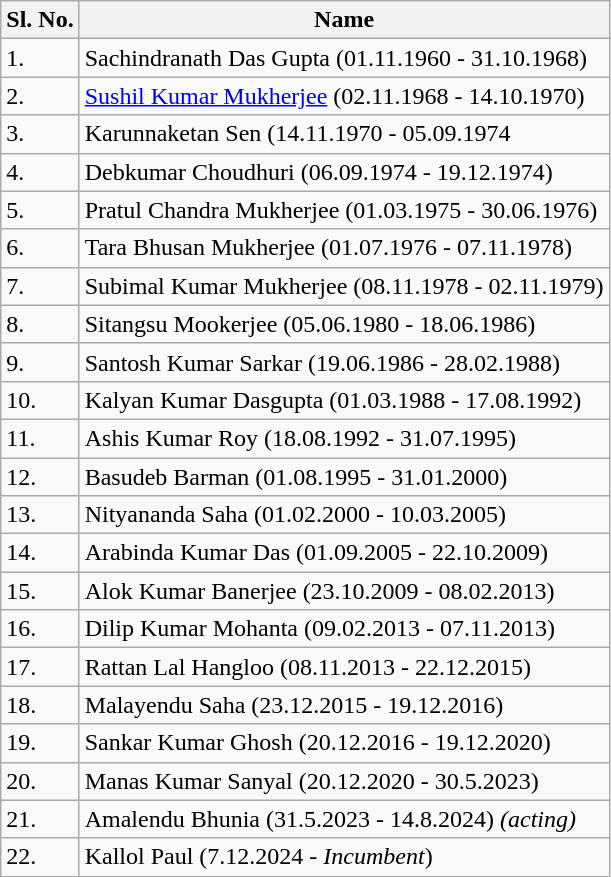<table class="wikitable mw-collapsible mw-collapsed">
<tr>
<th scope="col">Sl. No.</th>
<th scope="col">Name</th>
</tr>
<tr>
<td>1.</td>
<td>Sachindranath Das Gupta (01.11.1960 - 31.10.1968)</td>
</tr>
<tr>
<td>2.</td>
<td><a href='#'>Sushil Kumar Mukherjee</a> (02.11.1968 - 14.10.1970)</td>
</tr>
<tr>
<td>3.</td>
<td>Karunnaketan Sen (14.11.1970 - 05.09.1974</td>
</tr>
<tr>
<td>4.</td>
<td>Debkumar Choudhuri (06.09.1974 - 19.12.1974)</td>
</tr>
<tr>
<td>5.</td>
<td>Pratul Chandra Mukherjee (01.03.1975 - 30.06.1976)</td>
</tr>
<tr>
<td>6.</td>
<td>Tara Bhusan Mukherjee (01.07.1976 - 07.11.1978)</td>
</tr>
<tr>
<td>7.</td>
<td>Subimal Kumar Mukherjee (08.11.1978 - 02.11.1979)</td>
</tr>
<tr>
<td>8.</td>
<td>Sitangsu Mookerjee (05.06.1980 - 18.06.1986)</td>
</tr>
<tr>
<td>9.</td>
<td>Santosh Kumar Sarkar (19.06.1986 - 28.02.1988)</td>
</tr>
<tr>
<td>10.</td>
<td>Kalyan Kumar Dasgupta (01.03.1988 - 17.08.1992)</td>
</tr>
<tr>
<td>11.</td>
<td>Ashis Kumar Roy (18.08.1992 - 31.07.1995)</td>
</tr>
<tr>
<td>12.</td>
<td>Basudeb Barman (01.08.1995 - 31.01.2000)</td>
</tr>
<tr>
<td>13.</td>
<td>Nityananda Saha (01.02.2000 - 10.03.2005)</td>
</tr>
<tr>
<td>14.</td>
<td>Arabinda Kumar Das (01.09.2005 - 22.10.2009)</td>
</tr>
<tr>
<td>15.</td>
<td>Alok Kumar Banerjee (23.10.2009 - 08.02.2013)</td>
</tr>
<tr>
<td>16.</td>
<td>Dilip Kumar Mohanta (09.02.2013 - 07.11.2013)</td>
</tr>
<tr>
<td>17.</td>
<td>Rattan Lal Hangloo (08.11.2013 - 22.12.2015)</td>
</tr>
<tr>
<td>18.</td>
<td>Malayendu Saha (23.12.2015 - 19.12.2016)</td>
</tr>
<tr>
<td>19.</td>
<td>Sankar Kumar Ghosh (20.12.2016 - 19.12.2020)</td>
</tr>
<tr>
<td>20.</td>
<td>Manas Kumar Sanyal (20.12.2020 - 30.5.2023)</td>
</tr>
<tr>
<td>21.</td>
<td>Amalendu Bhunia (31.5.2023 - 14.8.2024) <em>(acting)</em></td>
</tr>
<tr>
<td>22.</td>
<td>Kallol Paul (7.12.2024 - <em>Incumbent</em>)</td>
</tr>
</table>
